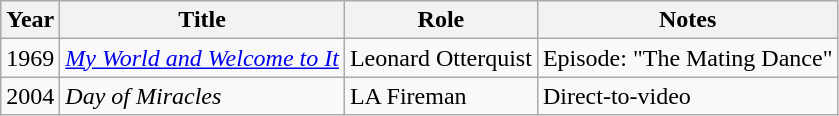<table class="wikitable sortable plainrowheaders">
<tr>
<th scope="col">Year</th>
<th scope="col">Title</th>
<th scope="col">Role</th>
<th scope="col" class="unsortable">Notes</th>
</tr>
<tr>
<td>1969</td>
<td><em><a href='#'>My World and Welcome to It</a></em></td>
<td>Leonard Otterquist</td>
<td>Episode: "The Mating Dance"</td>
</tr>
<tr>
<td>2004</td>
<td><em>Day of Miracles</em></td>
<td>LA Fireman</td>
<td>Direct-to-video</td>
</tr>
</table>
